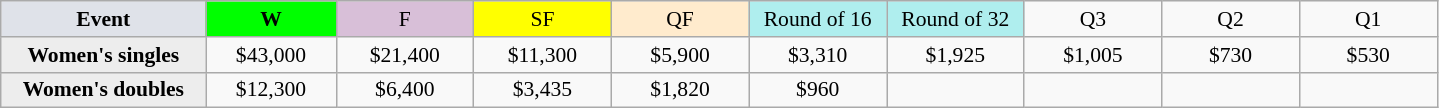<table class=wikitable style=font-size:90%;text-align:center>
<tr>
<td width=130 bgcolor=dfe2e9><strong>Event</strong></td>
<td width=80 bgcolor=lime><strong>W</strong></td>
<td width=85 bgcolor=thistle>F</td>
<td width=85 bgcolor=ffff00>SF</td>
<td width=85 bgcolor=ffebcd>QF</td>
<td width=85 bgcolor=afeeee>Round of 16</td>
<td width=85 bgcolor=afeeee>Round of 32</td>
<td width=85>Q3</td>
<td width=85>Q2</td>
<td width=85>Q1</td>
</tr>
<tr>
<th style=background:#ededed>Women's singles</th>
<td>$43,000</td>
<td>$21,400</td>
<td>$11,300</td>
<td>$5,900</td>
<td>$3,310</td>
<td>$1,925</td>
<td>$1,005</td>
<td>$730</td>
<td>$530</td>
</tr>
<tr>
<th style=background:#ededed>Women's doubles</th>
<td>$12,300</td>
<td>$6,400</td>
<td>$3,435</td>
<td>$1,820</td>
<td>$960</td>
<td></td>
<td></td>
<td></td>
<td></td>
</tr>
</table>
